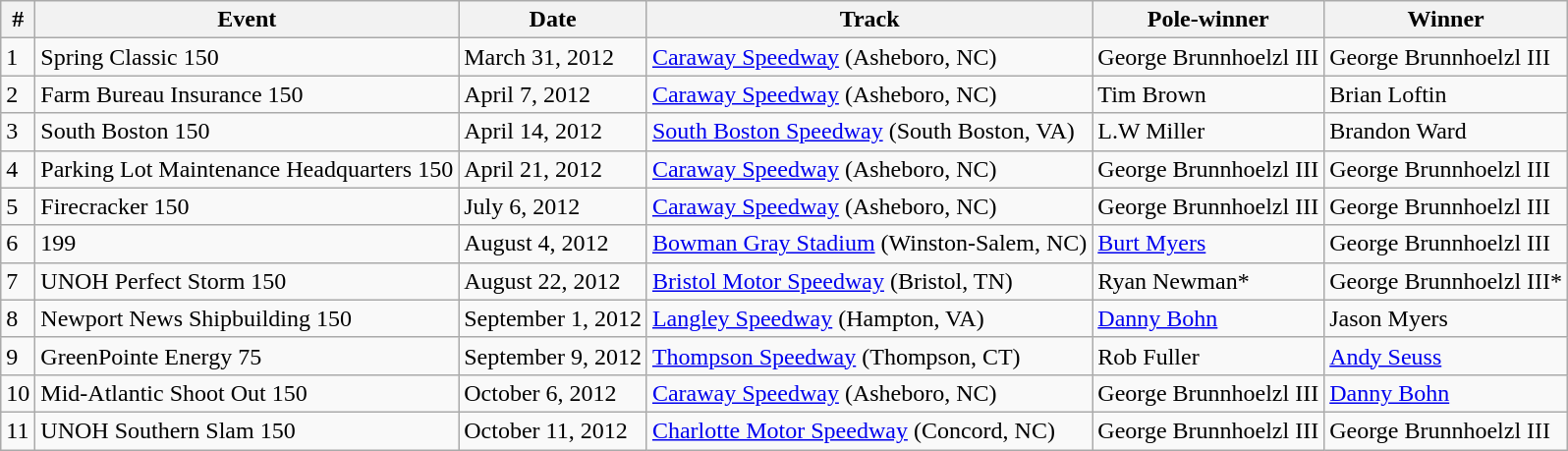<table class="wikitable">
<tr>
<th>#</th>
<th>Event</th>
<th>Date</th>
<th>Track</th>
<th>Pole-winner</th>
<th>Winner</th>
</tr>
<tr>
<td>1</td>
<td>Spring Classic 150</td>
<td>March 31, 2012</td>
<td><a href='#'>Caraway Speedway</a> (Asheboro, NC)</td>
<td>George Brunnhoelzl III</td>
<td>George Brunnhoelzl III</td>
</tr>
<tr>
<td>2</td>
<td>Farm Bureau Insurance 150</td>
<td>April 7, 2012</td>
<td><a href='#'>Caraway Speedway</a> (Asheboro, NC)</td>
<td>Tim Brown</td>
<td>Brian Loftin</td>
</tr>
<tr>
<td>3</td>
<td>South Boston 150</td>
<td>April 14, 2012</td>
<td><a href='#'>South Boston Speedway</a> (South Boston, VA)</td>
<td>L.W Miller</td>
<td>Brandon Ward</td>
</tr>
<tr>
<td>4</td>
<td>Parking Lot Maintenance Headquarters 150</td>
<td>April 21, 2012</td>
<td><a href='#'>Caraway Speedway</a> (Asheboro, NC)</td>
<td>George Brunnhoelzl III</td>
<td>George Brunnhoelzl III</td>
</tr>
<tr>
<td>5</td>
<td>Firecracker 150</td>
<td>July 6, 2012</td>
<td><a href='#'>Caraway Speedway</a> (Asheboro, NC)</td>
<td>George Brunnhoelzl III</td>
<td>George Brunnhoelzl III</td>
</tr>
<tr>
<td>6</td>
<td> 199</td>
<td>August 4, 2012</td>
<td><a href='#'>Bowman Gray Stadium</a> (Winston-Salem, NC)</td>
<td><a href='#'>Burt Myers</a></td>
<td>George Brunnhoelzl III</td>
</tr>
<tr>
<td>7</td>
<td>UNOH Perfect Storm 150</td>
<td>August 22, 2012</td>
<td><a href='#'>Bristol Motor Speedway</a> (Bristol, TN)</td>
<td>Ryan Newman*</td>
<td>George Brunnhoelzl III*</td>
</tr>
<tr>
<td>8</td>
<td>Newport News Shipbuilding 150</td>
<td>September 1, 2012</td>
<td><a href='#'>Langley Speedway</a> (Hampton, VA)</td>
<td><a href='#'>Danny Bohn</a></td>
<td>Jason Myers</td>
</tr>
<tr>
<td>9</td>
<td>GreenPointe Energy 75</td>
<td>September 9, 2012</td>
<td><a href='#'>Thompson Speedway</a> (Thompson, CT)</td>
<td>Rob Fuller</td>
<td><a href='#'>Andy Seuss</a></td>
</tr>
<tr>
<td>10</td>
<td>Mid-Atlantic Shoot Out 150</td>
<td>October 6, 2012</td>
<td><a href='#'>Caraway Speedway</a> (Asheboro, NC)</td>
<td>George Brunnhoelzl III</td>
<td><a href='#'>Danny Bohn</a></td>
</tr>
<tr>
<td>11</td>
<td>UNOH Southern Slam 150</td>
<td>October 11, 2012</td>
<td><a href='#'>Charlotte Motor Speedway</a> (Concord, NC)</td>
<td>George Brunnhoelzl III</td>
<td>George Brunnhoelzl III</td>
</tr>
</table>
